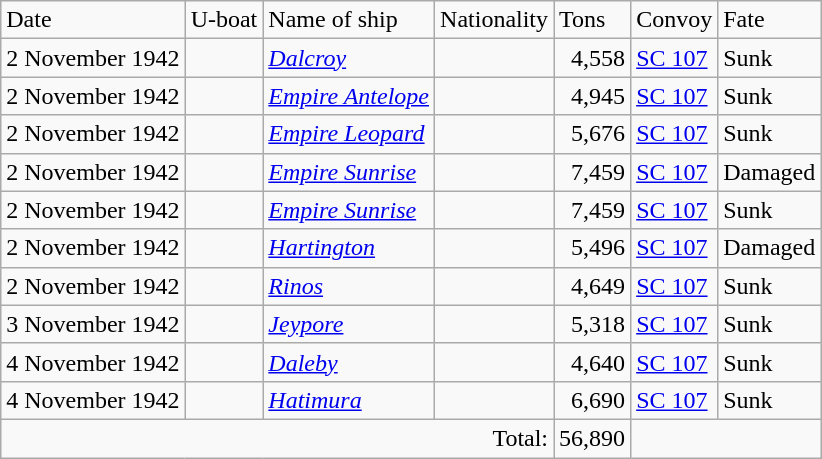<table class="wikitable">
<tr>
<td>Date</td>
<td>U-boat</td>
<td>Name of ship</td>
<td>Nationality</td>
<td>Tons</td>
<td>Convoy</td>
<td>Fate</td>
</tr>
<tr>
<td align="right">2 November 1942</td>
<td align="center"></td>
<td align="left"><a href='#'><em>Dalcroy</em></a></td>
<td align="left"></td>
<td align="right">4,558</td>
<td align="left"><a href='#'>SC 107</a></td>
<td align="left">Sunk</td>
</tr>
<tr>
<td align="right">2 November 1942</td>
<td align="center"></td>
<td align="left"><a href='#'><em>Empire Antelope</em></a></td>
<td align="left"></td>
<td align="right">4,945</td>
<td align="left"><a href='#'>SC 107</a></td>
<td align="left">Sunk</td>
</tr>
<tr>
<td align="right">2 November 1942</td>
<td align="center"></td>
<td align="left"><a href='#'><em>Empire Leopard</em></a></td>
<td align="left"></td>
<td align="right">5,676</td>
<td align="left"><a href='#'>SC 107</a></td>
<td align="left">Sunk</td>
</tr>
<tr>
<td align="right">2 November 1942</td>
<td align="center"></td>
<td align="left"><a href='#'><em>Empire Sunrise</em></a></td>
<td align="left"></td>
<td align="right">7,459</td>
<td align="left"><a href='#'>SC 107</a></td>
<td align="left">Damaged</td>
</tr>
<tr>
<td align="right">2 November 1942</td>
<td align="center"></td>
<td align="left"><a href='#'><em>Empire Sunrise</em></a></td>
<td align="left"></td>
<td align="right">7,459</td>
<td align="left"><a href='#'>SC 107</a></td>
<td align="left">Sunk</td>
</tr>
<tr>
<td align="right">2 November 1942</td>
<td align="center"></td>
<td align="left"><a href='#'><em>Hartington</em></a></td>
<td align="left"></td>
<td align="right">5,496</td>
<td align="left"><a href='#'>SC 107</a></td>
<td align="left">Damaged</td>
</tr>
<tr>
<td align="right">2 November 1942</td>
<td align="center"></td>
<td align="left"><a href='#'><em>Rinos</em></a></td>
<td align="left"></td>
<td align="right">4,649</td>
<td align="left"><a href='#'>SC 107</a></td>
<td align="left">Sunk</td>
</tr>
<tr>
<td align="right">3 November 1942</td>
<td align="center"></td>
<td align="left"><a href='#'><em>Jeypore</em></a></td>
<td align="left"></td>
<td align="right">5,318</td>
<td align="left"><a href='#'>SC 107</a></td>
<td align="left">Sunk</td>
</tr>
<tr>
<td align="right">4 November 1942</td>
<td align="center"></td>
<td align="left"><a href='#'><em>Daleby</em></a></td>
<td align="left"></td>
<td align="right">4,640</td>
<td align="left"><a href='#'>SC 107</a></td>
<td align="left">Sunk</td>
</tr>
<tr>
<td align="right">4 November 1942</td>
<td align="center"></td>
<td align="left"><a href='#'><em>Hatimura</em></a></td>
<td align="left"></td>
<td align="right">6,690</td>
<td align="left"><a href='#'>SC 107</a></td>
<td align="left">Sunk</td>
</tr>
<tr>
<td colspan=4 align="right">Total:</td>
<td align="right">56,890</td>
<td colspan=2></td>
</tr>
</table>
